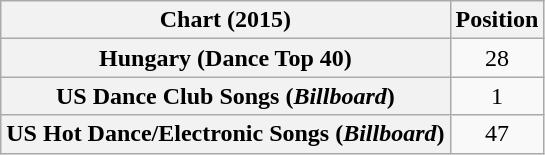<table class="wikitable sortable plainrowheaders" style="text-align:center">
<tr>
<th scope="col">Chart (2015)</th>
<th scope="col">Position</th>
</tr>
<tr>
<th scope="row">Hungary (Dance Top 40)</th>
<td>28</td>
</tr>
<tr>
<th scope="row">US Dance Club Songs (<em>Billboard</em>)</th>
<td>1</td>
</tr>
<tr>
<th scope="row">US Hot Dance/Electronic Songs (<em>Billboard</em>)</th>
<td>47</td>
</tr>
</table>
